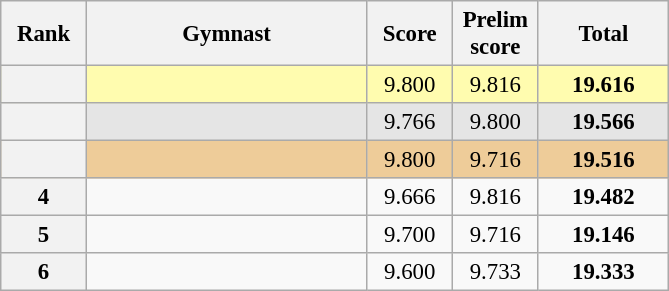<table class="wikitable sortable" style="text-align:center; font-size:95%">
<tr>
<th scope="col" style="width:50px;">Rank</th>
<th scope="col" style="width:180px;">Gymnast</th>
<th scope="col" style="width:50px;">Score</th>
<th scope="col" style="width:50px;">Prelim score</th>
<th scope="col" style="width:80px;">Total</th>
</tr>
<tr style="background:#fffcaf;">
<th scope=row style="text-align:center"></th>
<td style="text-align:left;"></td>
<td>9.800</td>
<td>9.816</td>
<td><strong>19.616</strong></td>
</tr>
<tr style="background:#e5e5e5;">
<th scope=row style="text-align:center"></th>
<td style="text-align:left;"></td>
<td>9.766</td>
<td>9.800</td>
<td><strong>19.566</strong></td>
</tr>
<tr style="background:#ec9;">
<th scope=row style="text-align:center"></th>
<td style="text-align:left;"></td>
<td>9.800</td>
<td>9.716</td>
<td><strong>19.516</strong></td>
</tr>
<tr>
<th scope=row style="text-align:center">4</th>
<td style="text-align:left;"></td>
<td>9.666</td>
<td>9.816</td>
<td><strong>19.482</strong></td>
</tr>
<tr>
<th scope=row style="text-align:center">5</th>
<td style="text-align:left;"></td>
<td>9.700</td>
<td>9.716</td>
<td><strong>19.146</strong></td>
</tr>
<tr>
<th scope=row style="text-align:center">6</th>
<td style="text-align:left;"></td>
<td>9.600</td>
<td>9.733</td>
<td><strong>19.333</strong></td>
</tr>
</table>
